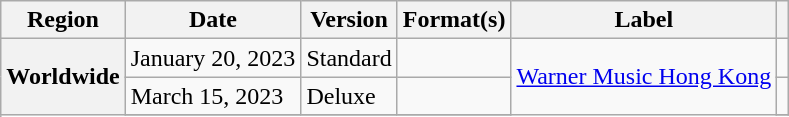<table class="wikitable plainrowheaders">
<tr>
<th scope="col">Region</th>
<th scope="col">Date</th>
<th scope="col">Version</th>
<th scope="col">Format(s)</th>
<th scope="col">Label</th>
<th scope="col"></th>
</tr>
<tr>
<th scope="row" rowspan="3">Worldwide</th>
<td>January 20, 2023</td>
<td>Standard</td>
<td></td>
<td rowspan="3"><a href='#'>Warner Music Hong Kong</a></td>
<td style="text-align:center;"></td>
</tr>
<tr>
<td>March 15, 2023</td>
<td>Deluxe</td>
<td></td>
<td style="text-align:center;"></td>
</tr>
<tr>
</tr>
</table>
